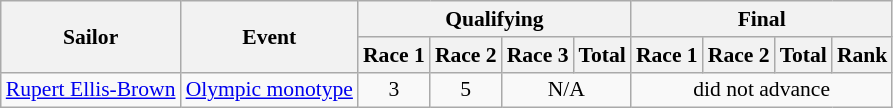<table class=wikitable style="font-size:90%">
<tr>
<th rowspan=2>Sailor</th>
<th rowspan=2>Event</th>
<th colspan=4>Qualifying</th>
<th colspan=4>Final</th>
</tr>
<tr>
<th>Race 1</th>
<th>Race 2</th>
<th>Race 3</th>
<th>Total</th>
<th>Race 1</th>
<th>Race 2</th>
<th>Total</th>
<th>Rank</th>
</tr>
<tr>
<td><a href='#'>Rupert Ellis-Brown</a></td>
<td><a href='#'>Olympic monotype</a></td>
<td align=center>3</td>
<td align=center>5</td>
<td align=center colspan=2>N/A</td>
<td align=center colspan=4>did not advance</td>
</tr>
</table>
